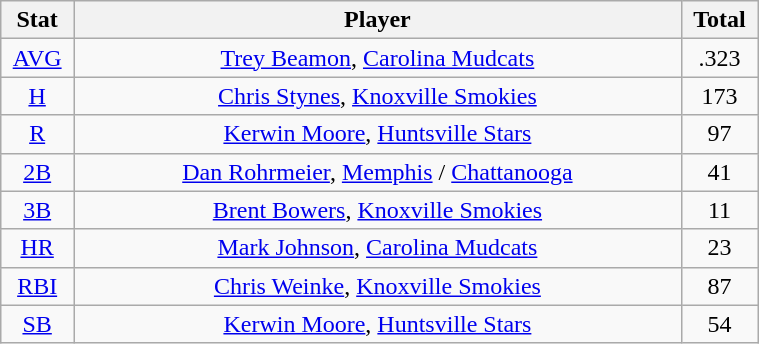<table class="wikitable" width="40%" style="text-align:center;">
<tr>
<th width="5%">Stat</th>
<th width="60%">Player</th>
<th width="5%">Total</th>
</tr>
<tr>
<td><a href='#'>AVG</a></td>
<td><a href='#'>Trey Beamon</a>, <a href='#'>Carolina Mudcats</a></td>
<td>.323</td>
</tr>
<tr>
<td><a href='#'>H</a></td>
<td><a href='#'>Chris Stynes</a>, <a href='#'>Knoxville Smokies</a></td>
<td>173</td>
</tr>
<tr>
<td><a href='#'>R</a></td>
<td><a href='#'>Kerwin Moore</a>, <a href='#'>Huntsville Stars</a></td>
<td>97</td>
</tr>
<tr>
<td><a href='#'>2B</a></td>
<td><a href='#'>Dan Rohrmeier</a>, <a href='#'>Memphis</a> / <a href='#'>Chattanooga</a></td>
<td>41</td>
</tr>
<tr>
<td><a href='#'>3B</a></td>
<td><a href='#'>Brent Bowers</a>, <a href='#'>Knoxville Smokies</a></td>
<td>11</td>
</tr>
<tr>
<td><a href='#'>HR</a></td>
<td><a href='#'>Mark Johnson</a>, <a href='#'>Carolina Mudcats</a></td>
<td>23</td>
</tr>
<tr>
<td><a href='#'>RBI</a></td>
<td><a href='#'>Chris Weinke</a>, <a href='#'>Knoxville Smokies</a></td>
<td>87</td>
</tr>
<tr>
<td><a href='#'>SB</a></td>
<td><a href='#'>Kerwin Moore</a>, <a href='#'>Huntsville Stars</a></td>
<td>54</td>
</tr>
</table>
